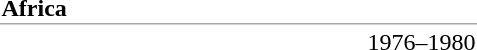<table>
<tr>
<td colspan=2 style="border-bottom: 1px solid #aaa"><strong>Africa</strong></td>
</tr>
<tr>
<td style="width:15em"></td>
<td>1976–1980</td>
</tr>
</table>
